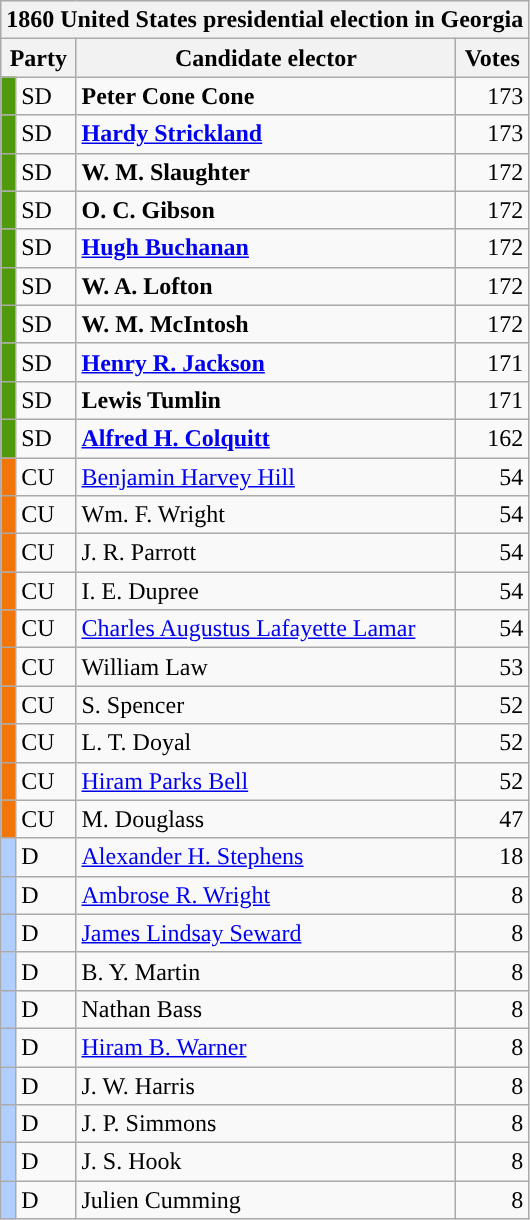<table class="wikitable sortable">
<tr style="background-color:#E9E9E9;">
<th colspan="4">1860 United States presidential election in Georgia</th>
</tr>
<tr scope="row" bgcolor="#EEEEEE" align="center">
<th colspan=2>Party</th>
<th>Candidate elector</th>
<th>Votes</th>
</tr>
<tr>
<td style="background-color:#4F990C"></td>
<td>SD</td>
<td><strong>Peter Cone Cone</strong></td>
<td align="right">173</td>
</tr>
<tr>
<td style="background-color:#4F990C"></td>
<td>SD</td>
<td><strong><a href='#'>Hardy Strickland</a></strong></td>
<td align="right">173</td>
</tr>
<tr>
<td style="background-color:#4F990C"></td>
<td>SD</td>
<td><strong>W. M. Slaughter</strong></td>
<td align="right">172</td>
</tr>
<tr>
<td style="background-color:#4F990C"></td>
<td>SD</td>
<td><strong>O. C. Gibson</strong></td>
<td align="right">172</td>
</tr>
<tr>
<td style="background-color:#4F990C"></td>
<td>SD</td>
<td><strong><a href='#'>Hugh Buchanan</a></strong></td>
<td align="right">172</td>
</tr>
<tr>
<td style="background-color:#4F990C"></td>
<td>SD</td>
<td><strong>W. A. Lofton</strong></td>
<td align="right">172</td>
</tr>
<tr>
<td style="background-color:#4F990C"></td>
<td>SD</td>
<td><strong>W. M. McIntosh</strong></td>
<td align="right">172</td>
</tr>
<tr>
<td style="background-color:#4F990C"></td>
<td>SD</td>
<td><strong><a href='#'>Henry R. Jackson</a></strong></td>
<td align="right">171</td>
</tr>
<tr>
<td style="background-color:#4F990C"></td>
<td>SD</td>
<td><strong>Lewis Tumlin</strong></td>
<td align="right">171</td>
</tr>
<tr>
<td style="background-color:#4F990C"></td>
<td>SD</td>
<td><strong><a href='#'>Alfred H. Colquitt</a></strong></td>
<td align="right">162</td>
</tr>
<tr>
<td style="background-color:#F17509"></td>
<td>CU</td>
<td><a href='#'>Benjamin Harvey Hill</a></td>
<td align="right">54</td>
</tr>
<tr>
<td style="background-color:#F17509"></td>
<td>CU</td>
<td>Wm. F. Wright</td>
<td align="right">54</td>
</tr>
<tr>
<td style="background-color:#F17509"></td>
<td>CU</td>
<td>J. R. Parrott</td>
<td align="right">54</td>
</tr>
<tr>
<td style="background-color:#F17509"></td>
<td>CU</td>
<td>I. E. Dupree</td>
<td align="right">54</td>
</tr>
<tr>
<td style="background-color:#F17509"></td>
<td>CU</td>
<td><a href='#'>Charles Augustus Lafayette Lamar</a></td>
<td align="right">54</td>
</tr>
<tr>
<td style="background-color:#F17509"></td>
<td>CU</td>
<td>William Law</td>
<td align="right">53</td>
</tr>
<tr>
<td style="background-color:#F17509"></td>
<td>CU</td>
<td>S. Spencer</td>
<td align="right">52</td>
</tr>
<tr>
<td style="background-color:#F17509"></td>
<td>CU</td>
<td>L. T. Doyal</td>
<td align="right">52</td>
</tr>
<tr>
<td style="background-color:#F17509"></td>
<td>CU</td>
<td><a href='#'>Hiram Parks Bell</a></td>
<td align="right">52</td>
</tr>
<tr>
<td style="background-color:#F17509"></td>
<td>CU</td>
<td>M. Douglass</td>
<td align="right">47</td>
</tr>
<tr>
<td style="background-color:#B0CEFF"></td>
<td>D</td>
<td><a href='#'>Alexander H. Stephens</a></td>
<td align="right">18</td>
</tr>
<tr>
<td style="background-color:#B0CEFF"></td>
<td>D</td>
<td><a href='#'>Ambrose R. Wright</a></td>
<td align="right">8</td>
</tr>
<tr>
<td style="background-color:#B0CEFF"></td>
<td>D</td>
<td><a href='#'>James Lindsay Seward</a></td>
<td align="right">8</td>
</tr>
<tr>
<td style="background-color:#B0CEFF"></td>
<td>D</td>
<td>B. Y. Martin</td>
<td align="right">8</td>
</tr>
<tr>
<td style="background-color:#B0CEFF"></td>
<td>D</td>
<td>Nathan Bass</td>
<td align="right">8</td>
</tr>
<tr>
<td style="background-color:#B0CEFF"></td>
<td>D</td>
<td><a href='#'>Hiram B. Warner</a></td>
<td align="right">8</td>
</tr>
<tr>
<td style="background-color:#B0CEFF"></td>
<td>D</td>
<td>J. W. Harris</td>
<td align="right">8</td>
</tr>
<tr>
<td style="background-color:#B0CEFF"></td>
<td>D</td>
<td>J. P. Simmons</td>
<td align="right">8</td>
</tr>
<tr>
<td style="background-color:#B0CEFF"></td>
<td>D</td>
<td>J. S. Hook</td>
<td align="right">8</td>
</tr>
<tr>
<td style="background-color:#B0CEFF"></td>
<td>D</td>
<td>Julien Cumming</td>
<td align="right">8</td>
</tr>
</table>
